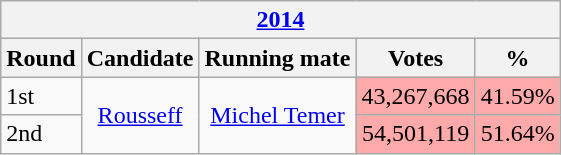<table class=wikitable style=text-align:center;>
<tr>
<th colspan="5"><a href='#'>2014</a></th>
</tr>
<tr ---->
<th align="center">Round</th>
<th align="center">Candidate</th>
<th align="center">Running mate</th>
<th align="center">Votes</th>
<th align="center">%</th>
</tr>
<tr ----->
<td align="left">1st</td>
<td align="center" rowspan="2"><a href='#'>Rousseff</a></td>
<td rowspan="2"><a href='#'>Michel Temer</a></td>
<td style="background-color: #ffaaaa">43,267,668</td>
<td style="background-color: #ffaaaa">41.59%</td>
</tr>
<tr ----->
<td align="left">2nd</td>
<td style="background-color: #ffaaaa">54,501,119</td>
<td style="background-color: #ffaaaa">51.64%</td>
</tr>
</table>
